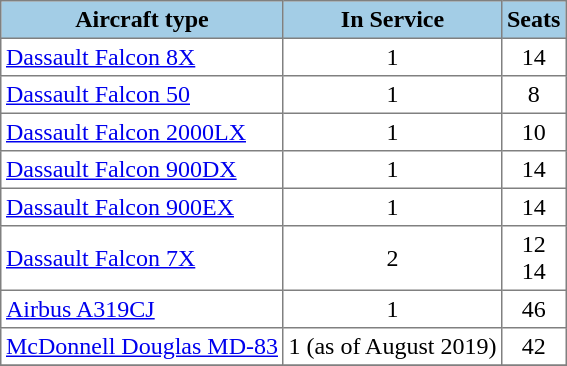<table class="toccolours" border="1" cellpadding="3" style="border-collapse:collapse">
<tr style="background:#A3CDE6;">
<th rowspan="1">Aircraft type</th>
<th colspan="1">In Service</th>
<th colspan="1">Seats</th>
</tr>
<tr>
<td><a href='#'>Dassault Falcon 8X</a></td>
<td align=center>1</td>
<td align=center>14</td>
</tr>
<tr>
<td><a href='#'>Dassault Falcon 50</a></td>
<td align=center>1</td>
<td align=center>8</td>
</tr>
<tr>
<td><a href='#'>Dassault Falcon 2000LX</a></td>
<td align=center>1</td>
<td align=center>10</td>
</tr>
<tr>
<td><a href='#'>Dassault Falcon 900DX</a></td>
<td align=center>1</td>
<td align=center>14</td>
</tr>
<tr>
<td><a href='#'>Dassault Falcon 900EX</a></td>
<td align=center>1</td>
<td align=center>14</td>
</tr>
<tr>
<td><a href='#'>Dassault Falcon 7X</a></td>
<td align=center>2</td>
<td align=center>12 <br>14</td>
</tr>
<tr>
<td><a href='#'>Airbus A319CJ</a></td>
<td align=center>1</td>
<td align=center>46</td>
</tr>
<tr>
<td><a href='#'>McDonnell Douglas MD-83</a></td>
<td align=center>1 (as of August 2019)</td>
<td align=center>42</td>
</tr>
<tr>
</tr>
</table>
